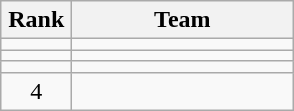<table class="wikitable" style="text-align: center;">
<tr>
<th width=40>Rank</th>
<th width=140>Team</th>
</tr>
<tr align=center>
<td></td>
<td style="text-align:left;"></td>
</tr>
<tr align=center>
<td></td>
<td style="text-align:left;"></td>
</tr>
<tr align=center>
<td></td>
<td style="text-align:left;"></td>
</tr>
<tr align=center>
<td>4</td>
<td style="text-align:left;"></td>
</tr>
</table>
